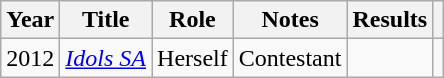<table class="wikitable">
<tr>
<th>Year</th>
<th>Title</th>
<th>Role</th>
<th>Notes</th>
<th>Results</th>
<th></th>
</tr>
<tr>
<td>2012</td>
<td><em><a href='#'>Idols SA</a></em></td>
<td>Herself</td>
<td>Contestant</td>
<td></td>
<td></td>
</tr>
</table>
